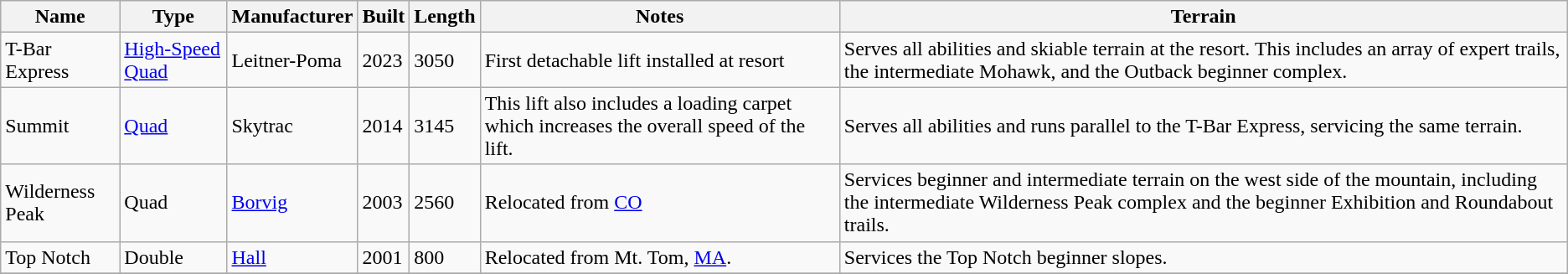<table class="wikitable">
<tr>
<th>Name</th>
<th>Type</th>
<th>Manufacturer</th>
<th>Built</th>
<th>Length<br></th>
<th>Notes</th>
<th>Terrain</th>
</tr>
<tr>
<td>T-Bar Express</td>
<td><a href='#'>High-Speed Quad</a></td>
<td>Leitner-Poma</td>
<td>2023</td>
<td>3050</td>
<td>First detachable lift installed at resort</td>
<td>Serves all abilities and skiable terrain at the resort. This includes an array of expert trails, the intermediate Mohawk, and the Outback beginner complex.</td>
</tr>
<tr>
<td>Summit</td>
<td><a href='#'>Quad</a></td>
<td>Skytrac</td>
<td>2014</td>
<td>3145</td>
<td>This lift also includes a loading carpet which increases the overall speed of the lift.</td>
<td>Serves all abilities and runs parallel to the T-Bar Express, servicing the same terrain.</td>
</tr>
<tr>
<td>Wilderness Peak</td>
<td>Quad</td>
<td><a href='#'>Borvig</a></td>
<td>2003</td>
<td>2560</td>
<td>Relocated from <a href='#'>CO</a></td>
<td>Services beginner and intermediate terrain on the west side of the mountain, including the intermediate Wilderness Peak complex and the beginner Exhibition and Roundabout trails.</td>
</tr>
<tr>
<td>Top Notch</td>
<td>Double</td>
<td><a href='#'>Hall</a></td>
<td>2001</td>
<td>800</td>
<td>Relocated from Mt. Tom, <a href='#'>MA</a>.</td>
<td>Services the Top Notch beginner slopes.</td>
</tr>
<tr>
</tr>
</table>
